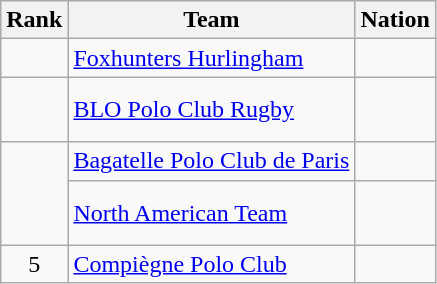<table class="wikitable sortable">
<tr>
<th>Rank</th>
<th>Team</th>
<th>Nation</th>
</tr>
<tr>
<td align=center></td>
<td><a href='#'>Foxhunters Hurlingham</a></td>
<td> <br> </td>
</tr>
<tr>
<td align=center></td>
<td><a href='#'>BLO Polo Club Rugby</a></td>
<td> <br>  <br> </td>
</tr>
<tr>
<td rowspan=2 align=center></td>
<td><a href='#'>Bagatelle Polo Club de Paris</a></td>
<td> <br> </td>
</tr>
<tr>
<td><a href='#'>North American Team</a></td>
<td> <br>  <br></td>
</tr>
<tr>
<td align=center>5</td>
<td><a href='#'>Compiègne Polo Club</a></td>
<td></td>
</tr>
</table>
